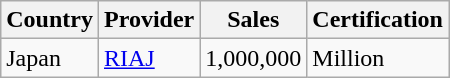<table class="wikitable" border="1">
<tr>
<th>Country</th>
<th>Provider</th>
<th>Sales</th>
<th>Certification</th>
</tr>
<tr>
<td>Japan</td>
<td><a href='#'>RIAJ</a></td>
<td>1,000,000</td>
<td>Million</td>
</tr>
</table>
